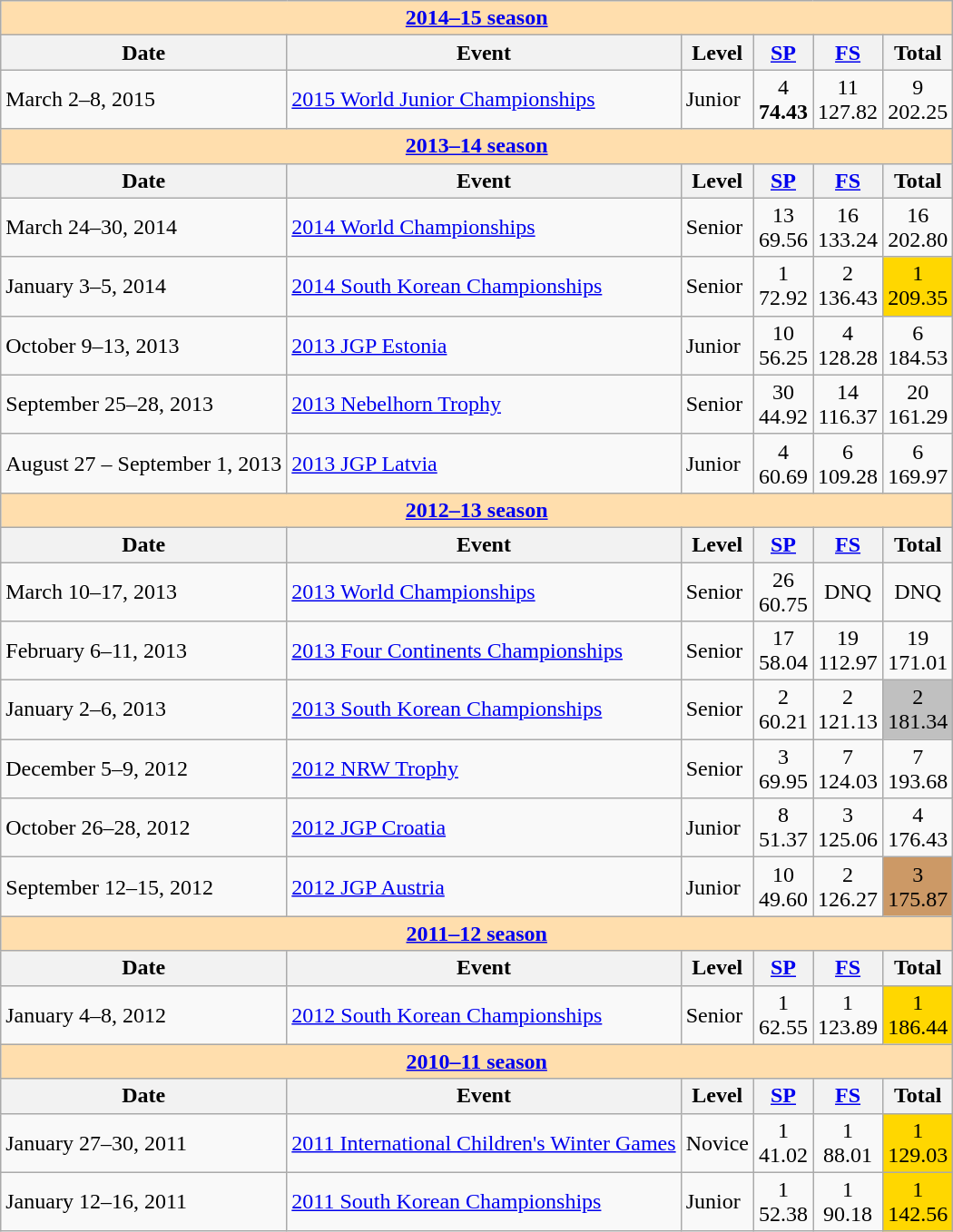<table class="wikitable">
<tr>
<th style="background-color: #ffdead;" colspan=6 align=center><a href='#'>2014–15 season</a></th>
</tr>
<tr>
<th>Date</th>
<th>Event</th>
<th>Level</th>
<th><a href='#'>SP</a></th>
<th><a href='#'>FS</a></th>
<th>Total</th>
</tr>
<tr>
<td>March 2–8, 2015</td>
<td><a href='#'>2015 World Junior Championships</a></td>
<td>Junior</td>
<td align=center>4 <br> <strong>74.43</strong></td>
<td align=center>11 <br> 127.82</td>
<td align=center>9 <br> 202.25</td>
</tr>
<tr>
<th style="background-color: #ffdead;" colspan=6 align=center><a href='#'>2013–14 season</a></th>
</tr>
<tr>
<th>Date</th>
<th>Event</th>
<th>Level</th>
<th><a href='#'>SP</a></th>
<th><a href='#'>FS</a></th>
<th>Total</th>
</tr>
<tr>
<td>March 24–30, 2014</td>
<td><a href='#'>2014 World Championships</a></td>
<td>Senior</td>
<td align=center>13 <br> 69.56</td>
<td align=center>16 <br> 133.24</td>
<td align=center>16 <br> 202.80</td>
</tr>
<tr>
<td>January 3–5, 2014</td>
<td><a href='#'>2014 South Korean Championships</a></td>
<td>Senior</td>
<td align=center>1 <br> 72.92</td>
<td align=center>2 <br> 136.43</td>
<td align=center bgcolor=gold>1 <br> 209.35</td>
</tr>
<tr>
<td>October 9–13, 2013</td>
<td><a href='#'>2013 JGP Estonia</a></td>
<td>Junior</td>
<td align=center>10 <br> 56.25</td>
<td align=center>4 <br> 128.28</td>
<td align=center>6 <br> 184.53</td>
</tr>
<tr>
<td>September 25–28, 2013</td>
<td><a href='#'>2013 Nebelhorn Trophy</a></td>
<td>Senior</td>
<td align=center>30 <br> 44.92</td>
<td align=center>14 <br> 116.37</td>
<td align=center>20 <br> 161.29</td>
</tr>
<tr>
<td>August 27 – September 1, 2013</td>
<td><a href='#'>2013 JGP Latvia</a></td>
<td>Junior</td>
<td align=center>4 <br> 60.69</td>
<td align=center>6 <br> 109.28</td>
<td align=center>6 <br> 169.97</td>
</tr>
<tr>
<th style="background-color: #ffdead;" colspan=6 align=center><a href='#'>2012–13 season</a></th>
</tr>
<tr>
<th>Date</th>
<th>Event</th>
<th>Level</th>
<th><a href='#'>SP</a></th>
<th><a href='#'>FS</a></th>
<th>Total</th>
</tr>
<tr>
<td>March 10–17, 2013</td>
<td><a href='#'>2013 World Championships</a></td>
<td>Senior</td>
<td align=center>26 <br> 60.75</td>
<td align=center>DNQ <br></td>
<td align=center>DNQ <br></td>
</tr>
<tr>
<td>February 6–11, 2013</td>
<td><a href='#'>2013 Four Continents Championships</a></td>
<td>Senior</td>
<td align=center>17 <br> 58.04</td>
<td align=center>19 <br> 112.97</td>
<td align=center>19 <br> 171.01</td>
</tr>
<tr>
<td>January 2–6, 2013</td>
<td><a href='#'>2013 South Korean Championships</a></td>
<td>Senior</td>
<td align=center>2 <br> 60.21</td>
<td align=center>2 <br> 121.13</td>
<td align=center bgcolor=silver>2 <br> 181.34</td>
</tr>
<tr>
<td>December 5–9, 2012</td>
<td><a href='#'>2012 NRW Trophy</a></td>
<td>Senior</td>
<td align=center>3 <br> 69.95</td>
<td align=center>7 <br> 124.03</td>
<td align=center>7 <br> 193.68</td>
</tr>
<tr>
<td>October 26–28, 2012</td>
<td><a href='#'>2012 JGP Croatia</a></td>
<td>Junior</td>
<td align=center>8 <br> 51.37</td>
<td align=center>3 <br> 125.06</td>
<td align=center>4 <br> 176.43</td>
</tr>
<tr>
<td>September 12–15, 2012</td>
<td><a href='#'>2012 JGP Austria</a></td>
<td>Junior</td>
<td align=center>10 <br> 49.60</td>
<td align=center>2 <br> 126.27</td>
<td align=center bgcolor=cc9966>3 <br> 175.87</td>
</tr>
<tr>
<th style="background-color: #ffdead;" colspan=6 align=center><a href='#'>2011–12 season</a></th>
</tr>
<tr>
<th>Date</th>
<th>Event</th>
<th>Level</th>
<th><a href='#'>SP</a></th>
<th><a href='#'>FS</a></th>
<th>Total</th>
</tr>
<tr>
<td>January 4–8, 2012</td>
<td><a href='#'>2012 South Korean Championships</a></td>
<td>Senior</td>
<td align=center>1 <br> 62.55</td>
<td align=center>1 <br> 123.89</td>
<td align=center bgcolor=gold>1 <br> 186.44</td>
</tr>
<tr>
<th style="background-color: #ffdead;" colspan=6 align=center><a href='#'>2010–11 season</a></th>
</tr>
<tr>
<th>Date</th>
<th>Event</th>
<th>Level</th>
<th><a href='#'>SP</a></th>
<th><a href='#'>FS</a></th>
<th>Total</th>
</tr>
<tr>
<td>January 27–30, 2011</td>
<td><a href='#'>2011 International Children's Winter Games</a></td>
<td>Novice</td>
<td align=center>1 <br> 41.02</td>
<td align=center>1 <br> 88.01</td>
<td align=center bgcolor=gold>1 <br> 129.03</td>
</tr>
<tr>
<td>January 12–16, 2011</td>
<td><a href='#'>2011 South Korean Championships</a></td>
<td>Junior</td>
<td align=center>1 <br> 52.38</td>
<td align=center>1 <br> 90.18</td>
<td align=center bgcolor=gold>1 <br> 142.56</td>
</tr>
</table>
